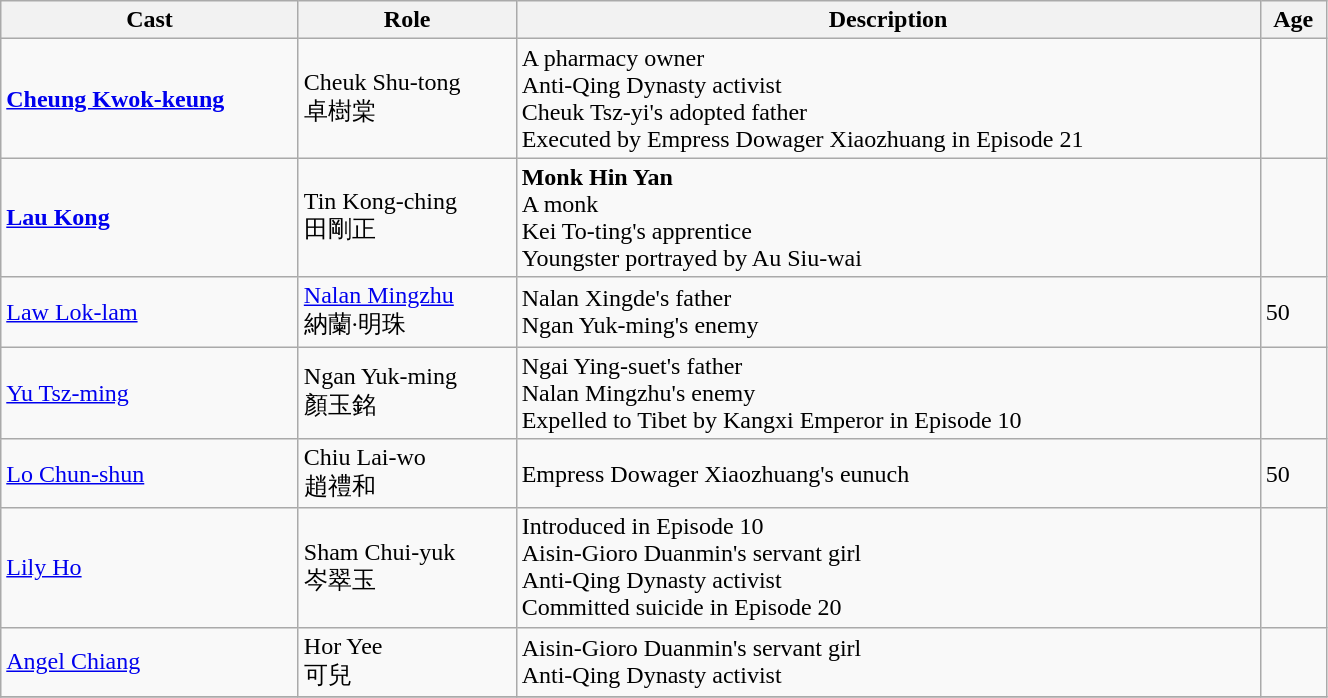<table class="wikitable" width="70%">
<tr>
<th>Cast</th>
<th>Role</th>
<th>Description</th>
<th>Age</th>
</tr>
<tr>
<td><strong><a href='#'>Cheung Kwok-keung</a></strong></td>
<td>Cheuk Shu-tong<br>卓樹棠</td>
<td>A pharmacy owner<br>Anti-Qing Dynasty activist<br>Cheuk Tsz-yi's adopted father<br>Executed by Empress Dowager Xiaozhuang in Episode 21</td>
<td></td>
</tr>
<tr>
<td><strong><a href='#'>Lau Kong</a></strong></td>
<td>Tin Kong-ching<br>田剛正</td>
<td><strong>Monk Hin Yan</strong><br>A monk<br>Kei To-ting's apprentice<br>Youngster portrayed by Au Siu-wai</td>
<td></td>
</tr>
<tr>
<td><a href='#'>Law Lok-lam</a></td>
<td><a href='#'>Nalan Mingzhu</a><br>納蘭·明珠</td>
<td>Nalan Xingde's father<br>Ngan Yuk-ming's enemy</td>
<td>50</td>
</tr>
<tr>
<td><a href='#'>Yu Tsz-ming</a></td>
<td>Ngan Yuk-ming<br>顏玉銘</td>
<td>Ngai Ying-suet's father<br>Nalan Mingzhu's enemy<br>Expelled to Tibet by Kangxi Emperor in Episode 10</td>
<td></td>
</tr>
<tr>
<td><a href='#'>Lo Chun-shun</a></td>
<td>Chiu Lai-wo<br>趙禮和</td>
<td>Empress Dowager Xiaozhuang's eunuch</td>
<td>50</td>
</tr>
<tr>
<td><a href='#'>Lily Ho</a></td>
<td>Sham Chui-yuk<br>岑翠玉</td>
<td>Introduced in Episode 10<br>Aisin-Gioro Duanmin's servant girl<br>Anti-Qing Dynasty activist<br>Committed suicide in Episode 20</td>
<td></td>
</tr>
<tr>
<td><a href='#'>Angel Chiang</a></td>
<td>Hor Yee<br>可兒</td>
<td>Aisin-Gioro Duanmin's servant girl<br>Anti-Qing Dynasty activist</td>
<td></td>
</tr>
<tr>
</tr>
</table>
